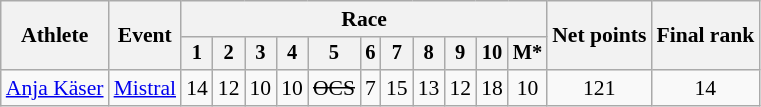<table class="wikitable" style="font-size:90%">
<tr>
<th rowspan=2>Athlete</th>
<th rowspan=2>Event</th>
<th colspan=11>Race</th>
<th rowspan=2>Net points</th>
<th rowspan=2>Final rank</th>
</tr>
<tr style="font-size:95%">
<th>1</th>
<th>2</th>
<th>3</th>
<th>4</th>
<th>5</th>
<th>6</th>
<th>7</th>
<th>8</th>
<th>9</th>
<th>10</th>
<th>M*</th>
</tr>
<tr align=center>
<td align=left><a href='#'>Anja Käser</a></td>
<td align=left><a href='#'>Mistral</a></td>
<td>14</td>
<td>12</td>
<td>10</td>
<td>10</td>
<td><s>OCS</s></td>
<td>7</td>
<td>15</td>
<td>13</td>
<td>12</td>
<td>18</td>
<td>10</td>
<td>121</td>
<td>14</td>
</tr>
</table>
